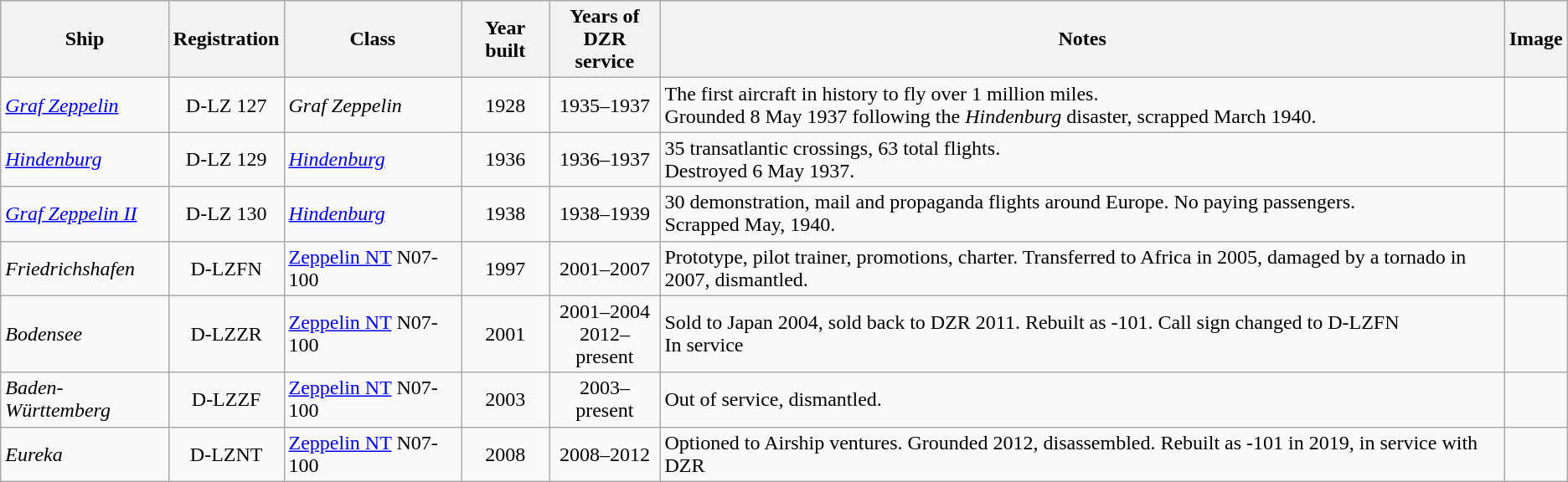<table class="wikitable">
<tr>
<th>Ship</th>
<th>Registration</th>
<th>Class</th>
<th>Year built</th>
<th>Years of<br>DZR service</th>
<th>Notes</th>
<th>Image</th>
</tr>
<tr>
<td><a href='#'><em>Graf Zeppelin</em></a></td>
<td style="text-align:Center;">D-LZ 127</td>
<td align="Left"><em>Graf Zeppelin</em></td>
<td style="text-align:Center;">1928</td>
<td style="text-align:Center;">1935–1937</td>
<td align="Left">The first aircraft in history to fly over 1 million miles.<br>Grounded 8 May 1937 following the <em>Hindenburg</em> disaster, scrapped March 1940.</td>
<td></td>
</tr>
<tr>
<td><a href='#'><em>Hindenburg</em></a></td>
<td style="text-align:Center;">D-LZ 129</td>
<td><a href='#'><em>Hindenburg</em></a></td>
<td style="text-align:Center;">1936</td>
<td style="text-align:Center;">1936–1937</td>
<td align="Left">35 transatlantic crossings, 63 total flights.<br>Destroyed 6 May 1937.</td>
<td></td>
</tr>
<tr>
<td><a href='#'><em>Graf Zeppelin II</em></a></td>
<td style="text-align:Center;">D-LZ 130</td>
<td><a href='#'><em>Hindenburg</em></a></td>
<td style="text-align:Center;">1938</td>
<td style="text-align:Center;">1938–1939</td>
<td align="Left">30 demonstration, mail and propaganda flights around Europe. No paying passengers.<br>Scrapped May, 1940.</td>
<td></td>
</tr>
<tr>
<td><em>Friedrichshafen</em></td>
<td style="text-align:Center;">D-LZFN</td>
<td><a href='#'>Zeppelin NT</a> N07-100</td>
<td style="text-align:Center;">1997</td>
<td style="text-align:Center;">2001–2007</td>
<td align="Left">Prototype, pilot trainer, promotions, charter. Transferred to Africa in 2005, damaged by a tornado in 2007, dismantled. <br></td>
<td></td>
</tr>
<tr>
<td><em>Bodensee</em></td>
<td style="text-align:Center;">D-LZZR</td>
<td><a href='#'>Zeppelin NT</a> N07-100</td>
<td style="text-align:Center;">2001</td>
<td style="text-align:Center;">2001–2004<br>2012–present</td>
<td align="Left">Sold to Japan 2004, sold back to DZR 2011. Rebuilt as -101. Call sign changed to D-LZFN <br>In service</td>
<td></td>
</tr>
<tr>
<td><em>Baden-Württemberg</em></td>
<td style="text-align:Center;">D-LZZF</td>
<td><a href='#'>Zeppelin NT</a> N07-100</td>
<td style="text-align:Center;">2003</td>
<td style="text-align:Center;">2003–present</td>
<td align="Left">Out of service, dismantled.</td>
<td></td>
</tr>
<tr>
<td><em>Eureka</em></td>
<td style="text-align:Center;">D-LZNT</td>
<td><a href='#'>Zeppelin NT</a> N07-100</td>
<td style="text-align:Center;">2008</td>
<td style="text-align:Center;">2008–2012</td>
<td align="Left">Optioned to Airship ventures. Grounded 2012, disassembled. Rebuilt as -101 in 2019, in service with DZR</td>
<td></td>
</tr>
</table>
